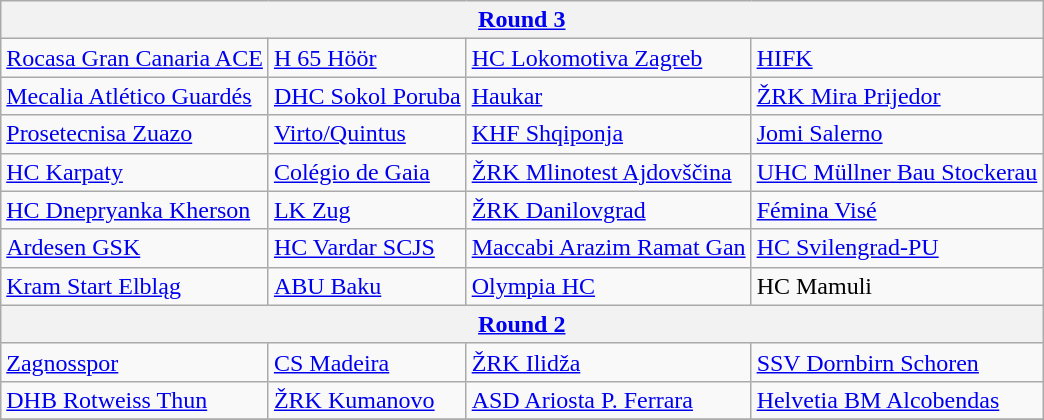<table class="wikitable">
<tr>
<th colspan=4><a href='#'>Round 3</a></th>
</tr>
<tr>
<td> <a href='#'>Rocasa Gran Canaria ACE</a> </td>
<td> <a href='#'>H 65 Höör</a> </td>
<td> <a href='#'>HC Lokomotiva Zagreb</a> </td>
<td> <a href='#'>HIFK</a> </td>
</tr>
<tr>
<td> <a href='#'>Mecalia Atlético Guardés</a> </td>
<td> <a href='#'>DHC Sokol Poruba</a> </td>
<td> <a href='#'>Haukar</a> </td>
<td> <a href='#'>ŽRK Mira Prijedor</a> </td>
</tr>
<tr>
<td> <a href='#'>Prosetecnisa Zuazo</a> </td>
<td> <a href='#'>Virto/Quintus</a> </td>
<td> <a href='#'>KHF Shqiponja</a> </td>
<td> <a href='#'>Jomi Salerno</a> </td>
</tr>
<tr>
<td> <a href='#'>HC Karpaty</a> </td>
<td> <a href='#'>Colégio de Gaia</a> </td>
<td> <a href='#'>ŽRK Mlinotest Ajdovščina</a> </td>
<td> <a href='#'>UHC Müllner Bau Stockerau</a> </td>
</tr>
<tr>
<td> <a href='#'>HC Dnepryanka Kherson</a> </td>
<td> <a href='#'>LK Zug</a> </td>
<td> <a href='#'>ŽRK Danilovgrad</a> </td>
<td> <a href='#'>Fémina Visé</a> </td>
</tr>
<tr>
<td> <a href='#'>Ardesen GSK</a> </td>
<td> <a href='#'>HC Vardar SCJS</a> </td>
<td> <a href='#'>Maccabi Arazim Ramat Gan</a> </td>
<td> <a href='#'>HC Svilengrad-PU</a> </td>
</tr>
<tr>
<td> <a href='#'>Kram Start Elbląg</a> </td>
<td> <a href='#'>ABU Baku</a> </td>
<td> <a href='#'>Olympia HC</a> </td>
<td> HC Mamuli </td>
</tr>
<tr>
<th colspan=4><a href='#'>Round 2</a></th>
</tr>
<tr>
<td> <a href='#'>Zagnosspor</a> </td>
<td> <a href='#'>CS Madeira</a> </td>
<td> <a href='#'>ŽRK Ilidža</a> </td>
<td> <a href='#'>SSV Dornbirn Schoren</a> </td>
</tr>
<tr>
<td> <a href='#'>DHB Rotweiss Thun</a> </td>
<td> <a href='#'>ŽRK Kumanovo</a> </td>
<td> <a href='#'>ASD Ariosta P. Ferrara</a> </td>
<td> <a href='#'>Helvetia BM Alcobendas</a> </td>
</tr>
<tr>
</tr>
</table>
